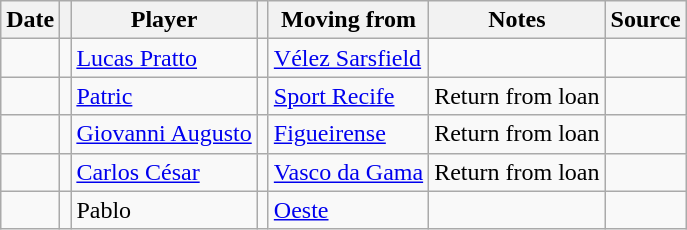<table class="wikitable sortable">
<tr>
<th>Date</th>
<th></th>
<th>Player</th>
<th></th>
<th>Moving from</th>
<th class="unsortable">Notes</th>
<th>Source</th>
</tr>
<tr>
<td></td>
<td align=center></td>
<td> <a href='#'>Lucas Pratto</a></td>
<td align=center></td>
<td> <a href='#'>Vélez Sarsfield</a></td>
<td align=center></td>
<td></td>
</tr>
<tr>
<td></td>
<td align=center></td>
<td> <a href='#'>Patric</a></td>
<td align=center></td>
<td> <a href='#'>Sport Recife</a></td>
<td align=center>Return from loan</td>
<td></td>
</tr>
<tr>
<td></td>
<td align=center></td>
<td> <a href='#'>Giovanni Augusto</a></td>
<td align=center></td>
<td> <a href='#'>Figueirense</a></td>
<td align=center>Return from loan</td>
<td></td>
</tr>
<tr>
<td></td>
<td align=center></td>
<td> <a href='#'>Carlos César</a></td>
<td align=center></td>
<td> <a href='#'>Vasco da Gama</a></td>
<td align=center>Return from loan</td>
<td></td>
</tr>
<tr>
<td></td>
<td align=center></td>
<td> Pablo</td>
<td align=center></td>
<td> <a href='#'>Oeste</a></td>
<td align=center></td>
<td></td>
</tr>
</table>
